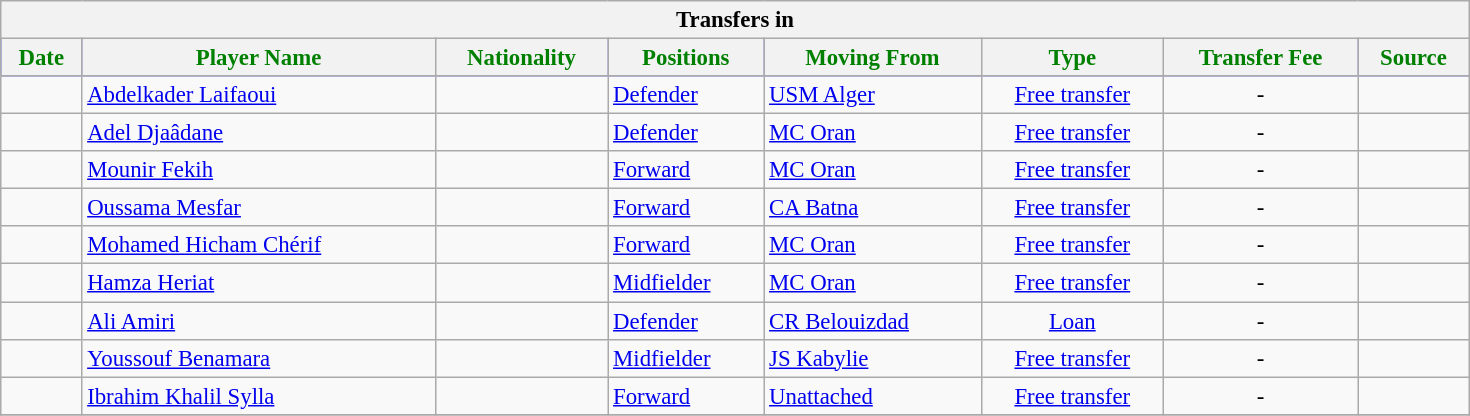<table class="wikitable collapsible collapsed" style="font-size:95%; text-align: center; width: 980px;">
<tr>
<th colspan="8" style="with: 100%;" align=center style="color:green; background:FFFFFF">Transfers in</th>
</tr>
<tr bgcolor="blue" style="color:green;">
<th>Date</th>
<th>Player Name</th>
<th>Nationality</th>
<th>Positions</th>
<th>Moving From</th>
<th>Type</th>
<th>Transfer Fee</th>
<th>Source</th>
</tr>
<tr>
<td align="left"></td>
<td align="left"> <a href='#'>Abdelkader Laifaoui</a></td>
<td align=center></td>
<td align=left><a href='#'>Defender</a></td>
<td align=left> <a href='#'>USM Alger</a></td>
<td align=center><a href='#'>Free transfer</a></td>
<td align=center>-</td>
<td align=center></td>
</tr>
<tr>
<td align="left"></td>
<td align="left"> <a href='#'>Adel Djaâdane</a></td>
<td align=center></td>
<td align=left><a href='#'>Defender</a></td>
<td align=left> <a href='#'>MC Oran</a></td>
<td align=center><a href='#'>Free transfer</a></td>
<td align=center>-</td>
<td align=center></td>
</tr>
<tr>
<td align="left"></td>
<td align="left"> <a href='#'>Mounir Fekih</a></td>
<td align=center></td>
<td align=left><a href='#'>Forward</a></td>
<td align=left> <a href='#'>MC Oran</a></td>
<td align=center><a href='#'>Free transfer</a></td>
<td align=center>-</td>
<td align=center></td>
</tr>
<tr>
<td align="left"></td>
<td align="left"> <a href='#'>Oussama Mesfar</a></td>
<td align=center></td>
<td align=left><a href='#'>Forward</a></td>
<td align=left> <a href='#'>CA Batna</a></td>
<td align=center><a href='#'>Free transfer</a></td>
<td align=center>-</td>
<td align=center></td>
</tr>
<tr>
<td align="left"></td>
<td align="left"> <a href='#'>Mohamed Hicham Chérif</a></td>
<td align=center></td>
<td align=left><a href='#'>Forward</a></td>
<td align=left> <a href='#'>MC Oran</a></td>
<td align=center><a href='#'>Free transfer</a></td>
<td align=center>-</td>
<td align=center></td>
</tr>
<tr>
<td align="left"></td>
<td align="left"> <a href='#'>Hamza Heriat</a></td>
<td align=center></td>
<td align=left><a href='#'>Midfielder</a></td>
<td align=left> <a href='#'>MC Oran</a></td>
<td align=center><a href='#'>Free transfer</a></td>
<td align=center>-</td>
<td align=center></td>
</tr>
<tr>
<td align="left"></td>
<td align="left"> <a href='#'>Ali Amiri</a></td>
<td align=center></td>
<td align=left><a href='#'>Defender</a></td>
<td align=left> <a href='#'>CR Belouizdad</a></td>
<td align=center><a href='#'>Loan</a></td>
<td align=center>-</td>
<td align=center></td>
</tr>
<tr>
<td align="left"></td>
<td align="left"> <a href='#'>Youssouf Benamara</a></td>
<td align=center></td>
<td align=left><a href='#'>Midfielder</a></td>
<td align=left> <a href='#'>JS Kabylie</a></td>
<td align=center><a href='#'>Free transfer</a></td>
<td align=center>-</td>
<td align=center></td>
</tr>
<tr>
<td align="left"></td>
<td align="left"> <a href='#'>Ibrahim Khalil Sylla</a></td>
<td align=center></td>
<td align=left><a href='#'>Forward</a></td>
<td align=left><a href='#'>Unattached</a></td>
<td align=center><a href='#'>Free transfer</a></td>
<td align=center>-</td>
<td align=center></td>
</tr>
<tr>
</tr>
</table>
